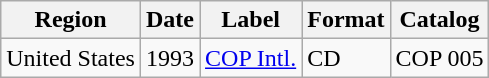<table class="wikitable">
<tr>
<th>Region</th>
<th>Date</th>
<th>Label</th>
<th>Format</th>
<th>Catalog</th>
</tr>
<tr>
<td>United States</td>
<td>1993</td>
<td><a href='#'>COP Intl.</a></td>
<td>CD</td>
<td>COP 005</td>
</tr>
</table>
